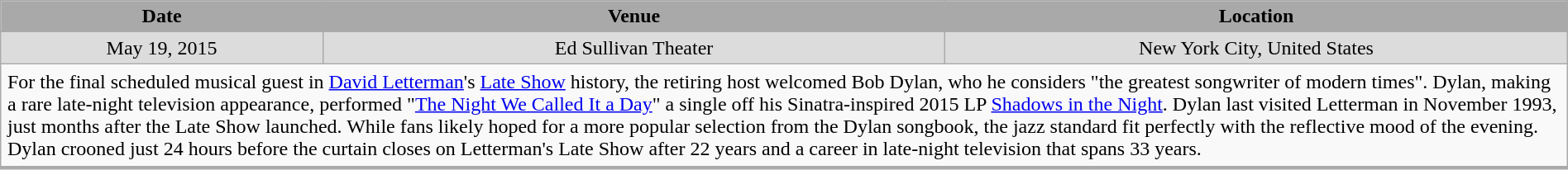<table class="wikitable" style="width:100%; text-align:center;">
<tr>
<th style="width:100px; background:darkGrey;">Date</th>
<th style="width:200px; background:darkGrey;">Venue</th>
<th style="width:200px; background:darkGrey;">Location</th>
</tr>
<tr style="background:#DCDCDC;">
<td>May 19, 2015</td>
<td>Ed Sullivan Theater</td>
<td>New York City, United States</td>
</tr>
<tr>
<td colspan="5" style="border-bottom-width:3px; padding:5px; text-align:left;">For the final scheduled musical guest in <a href='#'>David Letterman</a>'s <a href='#'>Late Show</a> history, the retiring host welcomed Bob Dylan, who he considers "the greatest songwriter of modern times". Dylan, making a rare late-night television appearance, performed "<a href='#'>The Night We Called It a Day</a>" a single off his Sinatra-inspired 2015 LP <a href='#'>Shadows in the Night</a>. Dylan last visited Letterman in November 1993, just months after the Late Show launched. While fans likely hoped for a more popular selection from the Dylan songbook, the jazz standard fit perfectly with the reflective mood of the evening. Dylan crooned just 24 hours before the curtain closes on Letterman's Late Show after 22 years and a career in late-night television that spans 33 years.</td>
</tr>
<tr>
</tr>
</table>
